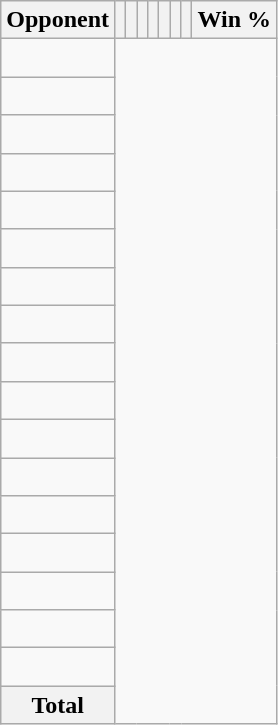<table class="wikitable sortable collapsible collapsed" style="text-align: center;">
<tr>
<th>Opponent</th>
<th></th>
<th></th>
<th></th>
<th></th>
<th></th>
<th></th>
<th></th>
<th>Win %</th>
</tr>
<tr>
<td align="left"><br></td>
</tr>
<tr>
<td align="left"><br></td>
</tr>
<tr>
<td align="left"><br></td>
</tr>
<tr>
<td align="left"><br></td>
</tr>
<tr>
<td align="left"><br></td>
</tr>
<tr>
<td align="left"><br></td>
</tr>
<tr>
<td align="left"><br></td>
</tr>
<tr>
<td align="left"><br></td>
</tr>
<tr>
<td align="left"><br></td>
</tr>
<tr>
<td align="left"><br></td>
</tr>
<tr>
<td align="left"><br></td>
</tr>
<tr>
<td align="left"><br></td>
</tr>
<tr>
<td align="left"><br></td>
</tr>
<tr>
<td align="left"><br></td>
</tr>
<tr>
<td align="left"><br></td>
</tr>
<tr>
<td align="left"><br></td>
</tr>
<tr>
<td align="left"><br></td>
</tr>
<tr class="sortbottom">
<th>Total<br></th>
</tr>
</table>
